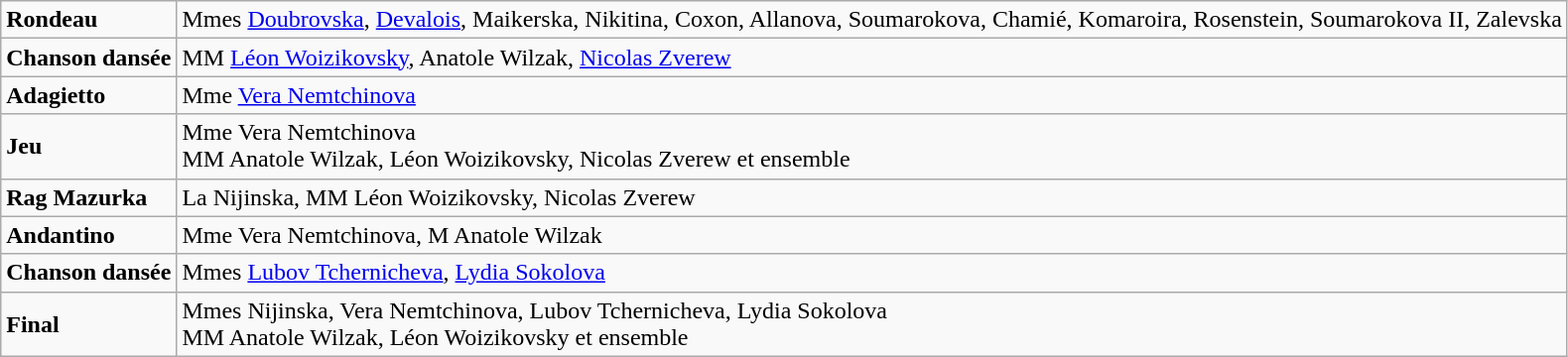<table class="wikitable plainrowheaders" style="margin-right: 0;">
<tr>
<td><strong>Rondeau</strong></td>
<td>Mmes <a href='#'>Doubrovska</a>, <a href='#'>Devalois</a>, Maikerska, Nikitina, Coxon, Allanova, Soumarokova, Chamié, Komaroira, Rosenstein, Soumarokova II, Zalevska</td>
</tr>
<tr>
<td><strong>Chanson dansée</strong></td>
<td>MM <a href='#'>Léon Woizikovsky</a>, Anatole Wilzak, <a href='#'>Nicolas Zverew</a></td>
</tr>
<tr>
<td><strong>Adagietto</strong></td>
<td>Mme <a href='#'>Vera Nemtchinova</a></td>
</tr>
<tr>
<td><strong>Jeu</strong></td>
<td>Mme Vera Nemtchinova<br>MM Anatole Wilzak, Léon Woizikovsky, Nicolas Zverew et ensemble</td>
</tr>
<tr>
<td><strong>Rag Mazurka</strong></td>
<td>La Nijinska, MM Léon Woizikovsky, Nicolas Zverew</td>
</tr>
<tr>
<td><strong>Andantino</strong></td>
<td>Mme Vera Nemtchinova, M Anatole Wilzak</td>
</tr>
<tr>
<td><strong>Chanson dansée</strong></td>
<td>Mmes <a href='#'>Lubov Tchernicheva</a>, <a href='#'>Lydia Sokolova</a></td>
</tr>
<tr>
<td><strong>Final</strong></td>
<td>Mmes Nijinska, Vera Nemtchinova, Lubov Tchernicheva, Lydia Sokolova<br>MM Anatole Wilzak, Léon Woizikovsky et ensemble</td>
</tr>
</table>
